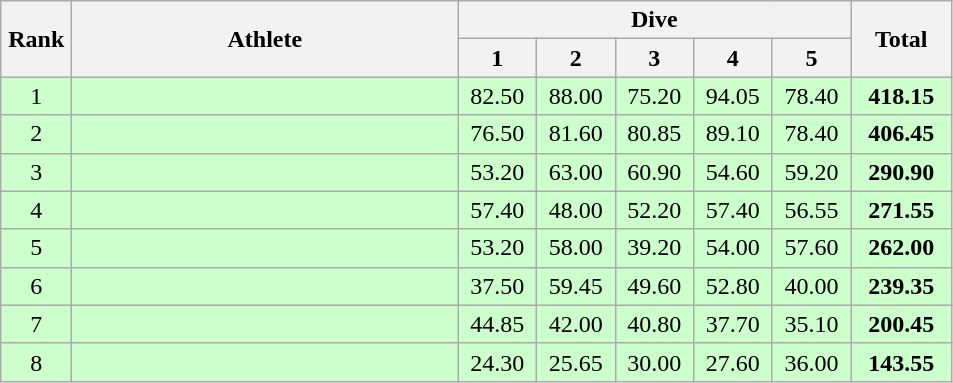<table class=wikitable style="text-align:center">
<tr>
<th rowspan="2" width=40>Rank</th>
<th rowspan="2" width=250>Athlete</th>
<th colspan="5">Dive</th>
<th rowspan="2" width=60>Total</th>
</tr>
<tr>
<th width=45>1</th>
<th width=45>2</th>
<th width=45>3</th>
<th width=45>4</th>
<th width=45>5</th>
</tr>
<tr bgcolor=ccffcc>
<td>1</td>
<td align=left></td>
<td>82.50</td>
<td>88.00</td>
<td>75.20</td>
<td>94.05</td>
<td>78.40</td>
<td><strong>418.15</strong></td>
</tr>
<tr bgcolor=ccffcc>
<td>2</td>
<td align=left></td>
<td>76.50</td>
<td>81.60</td>
<td>80.85</td>
<td>89.10</td>
<td>78.40</td>
<td><strong>406.45</strong></td>
</tr>
<tr bgcolor=ccffcc>
<td>3</td>
<td align=left></td>
<td>53.20</td>
<td>63.00</td>
<td>60.90</td>
<td>54.60</td>
<td>59.20</td>
<td><strong>290.90</strong></td>
</tr>
<tr bgcolor=ccffcc>
<td>4</td>
<td align=left></td>
<td>57.40</td>
<td>48.00</td>
<td>52.20</td>
<td>57.40</td>
<td>56.55</td>
<td><strong>271.55</strong></td>
</tr>
<tr bgcolor=ccffcc>
<td>5</td>
<td align=left></td>
<td>53.20</td>
<td>58.00</td>
<td>39.20</td>
<td>54.00</td>
<td>57.60</td>
<td><strong>262.00</strong></td>
</tr>
<tr bgcolor=ccffcc>
<td>6</td>
<td align=left></td>
<td>37.50</td>
<td>59.45</td>
<td>49.60</td>
<td>52.80</td>
<td>40.00</td>
<td><strong>239.35</strong></td>
</tr>
<tr bgcolor=ccffcc>
<td>7</td>
<td align=left></td>
<td>44.85</td>
<td>42.00</td>
<td>40.80</td>
<td>37.70</td>
<td>35.10</td>
<td><strong>200.45</strong></td>
</tr>
<tr bgcolor=ccffcc>
<td>8</td>
<td align=left></td>
<td>24.30</td>
<td>25.65</td>
<td>30.00</td>
<td>27.60</td>
<td>36.00</td>
<td><strong>143.55</strong></td>
</tr>
</table>
